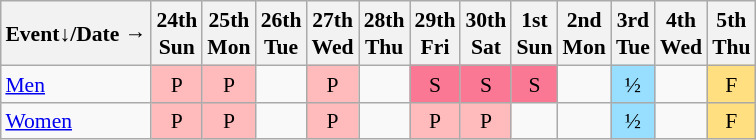<table class="wikitable" style="margin:0.5em auto; font-size:90%; line-height:1.25em; text-align:center">
<tr>
<th>Event↓/Date →</th>
<th>24th<br>Sun</th>
<th>25th<br>Mon</th>
<th>26th<br>Tue</th>
<th>27th<br>Wed</th>
<th>28th<br>Thu</th>
<th>29th<br>Fri</th>
<th>30th<br>Sat</th>
<th>1st<br>Sun</th>
<th>2nd<br>Mon</th>
<th>3rd<br>Tue</th>
<th>4th<br>Wed</th>
<th>5th<br>Thu</th>
</tr>
<tr>
<td style="text-align:left;"><a href='#'>Men</a></td>
<td bgcolor="#FFBBBB">P</td>
<td bgcolor="#FFBBBB">P</td>
<td></td>
<td bgcolor="#FFBBBB">P</td>
<td></td>
<td bgcolor="#FA7894">S</td>
<td bgcolor="#FA7894">S</td>
<td bgcolor="#FA7894">S</td>
<td></td>
<td bgcolor="#97DEFF">½</td>
<td></td>
<td bgcolor="#FFDF80">F</td>
</tr>
<tr>
<td style="text-align:left;"><a href='#'>Women</a></td>
<td bgcolor="#FFBBBB">P</td>
<td bgcolor="#FFBBBB">P</td>
<td></td>
<td bgcolor="#FFBBBB">P</td>
<td></td>
<td bgcolor="#FFBBBB">P</td>
<td bgcolor="#FFBBBB">P</td>
<td></td>
<td></td>
<td bgcolor="#97DEFF">½</td>
<td></td>
<td bgcolor="#FFDF80">F</td>
</tr>
</table>
